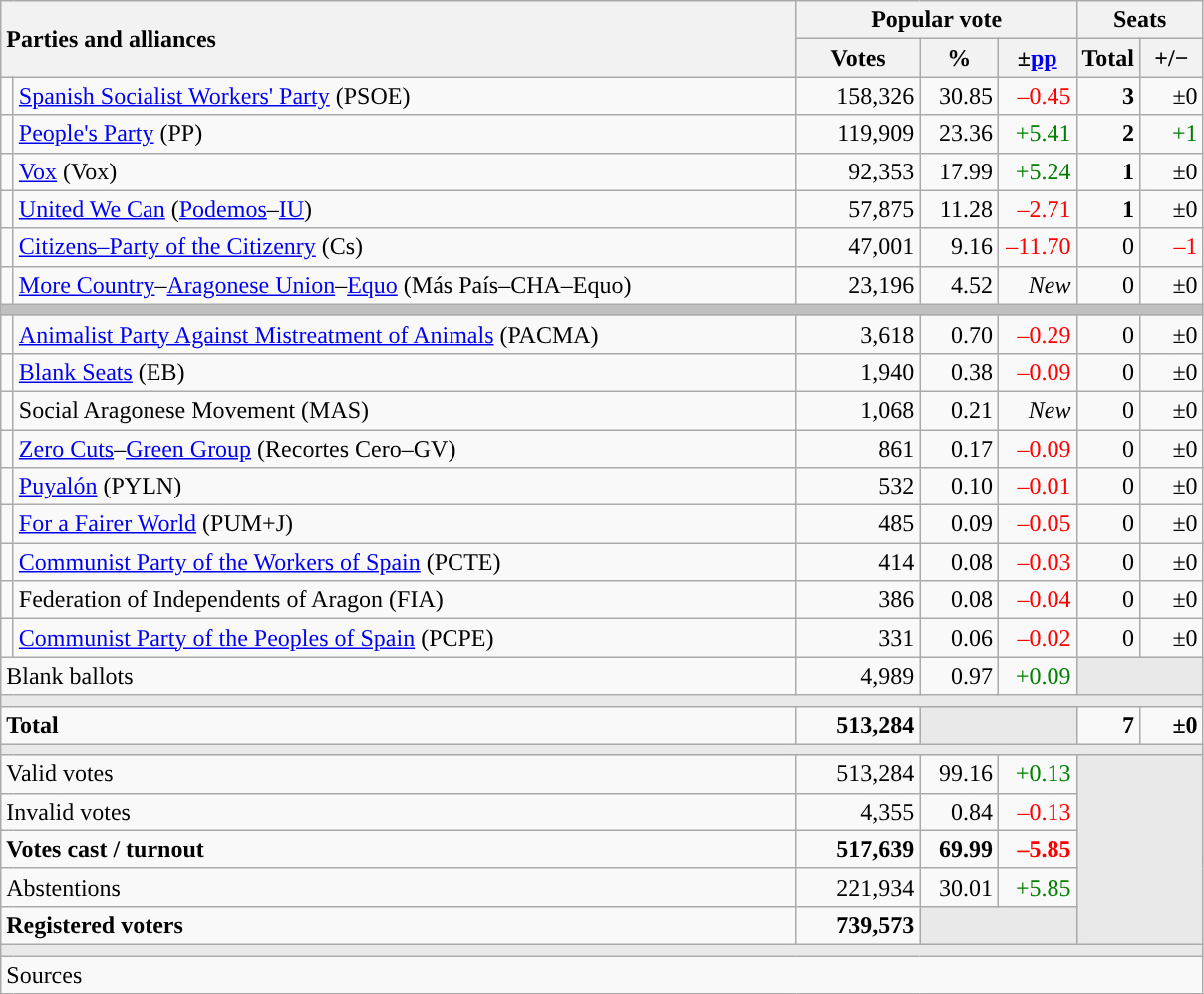<table class="wikitable" style="text-align:right;">
<tr>
<th style="text-align:left;" rowspan="2" colspan="2" width="525">Parties and alliances</th>
<th colspan="3">Popular vote</th>
<th colspan="2">Seats</th>
</tr>
<tr>
<th width="75">Votes</th>
<th width="45">%</th>
<th width="45">±<a href='#'>pp</a></th>
<th width="35">Total</th>
<th width="35">+/−</th>
</tr>
<tr>
<td width="1" style="color:inherit;background:"></td>
<td align="left"><a href='#'>Spanish Socialist Workers' Party</a> (PSOE)</td>
<td>158,326</td>
<td>30.85</td>
<td style="color:red;">–0.45</td>
<td><strong>3</strong></td>
<td>±0</td>
</tr>
<tr>
<td style="color:inherit;background:"></td>
<td align="left"><a href='#'>People's Party</a> (PP)</td>
<td>119,909</td>
<td>23.36</td>
<td style="color:green;">+5.41</td>
<td><strong>2</strong></td>
<td style="color:green;">+1</td>
</tr>
<tr>
<td style="color:inherit;background:"></td>
<td align="left"><a href='#'>Vox</a> (Vox)</td>
<td>92,353</td>
<td>17.99</td>
<td style="color:green;">+5.24</td>
<td><strong>1</strong></td>
<td>±0</td>
</tr>
<tr>
<td style="color:inherit;background:"></td>
<td align="left"><a href='#'>United We Can</a> (<a href='#'>Podemos</a>–<a href='#'>IU</a>)</td>
<td>57,875</td>
<td>11.28</td>
<td style="color:red;">–2.71</td>
<td><strong>1</strong></td>
<td>±0</td>
</tr>
<tr>
<td style="color:inherit;background:"></td>
<td align="left"><a href='#'>Citizens–Party of the Citizenry</a> (Cs)</td>
<td>47,001</td>
<td>9.16</td>
<td style="color:red;">–11.70</td>
<td>0</td>
<td style="color:red;">–1</td>
</tr>
<tr>
<td style="color:inherit;background:"></td>
<td align="left"><a href='#'>More Country</a>–<a href='#'>Aragonese Union</a>–<a href='#'>Equo</a> (Más País–CHA–Equo)</td>
<td>23,196</td>
<td>4.52</td>
<td><em>New</em></td>
<td>0</td>
<td>±0</td>
</tr>
<tr>
<td colspan="7" bgcolor="#C0C0C0"></td>
</tr>
<tr>
<td style="color:inherit;background:"></td>
<td align="left"><a href='#'>Animalist Party Against Mistreatment of Animals</a> (PACMA)</td>
<td>3,618</td>
<td>0.70</td>
<td style="color:red;">–0.29</td>
<td>0</td>
<td>±0</td>
</tr>
<tr>
<td style="color:inherit;background:"></td>
<td align="left"><a href='#'>Blank Seats</a> (EB)</td>
<td>1,940</td>
<td>0.38</td>
<td style="color:red;">–0.09</td>
<td>0</td>
<td>±0</td>
</tr>
<tr>
<td style="color:inherit;background:"></td>
<td align="left">Social Aragonese Movement (MAS)</td>
<td>1,068</td>
<td>0.21</td>
<td><em>New</em></td>
<td>0</td>
<td>±0</td>
</tr>
<tr>
<td style="color:inherit;background:"></td>
<td align="left"><a href='#'>Zero Cuts</a>–<a href='#'>Green Group</a> (Recortes Cero–GV)</td>
<td>861</td>
<td>0.17</td>
<td style="color:red;">–0.09</td>
<td>0</td>
<td>±0</td>
</tr>
<tr>
<td style="color:inherit;background:"></td>
<td align="left"><a href='#'>Puyalón</a> (PYLN)</td>
<td>532</td>
<td>0.10</td>
<td style="color:red;">–0.01</td>
<td>0</td>
<td>±0</td>
</tr>
<tr>
<td style="color:inherit;background:"></td>
<td align="left"><a href='#'>For a Fairer World</a> (PUM+J)</td>
<td>485</td>
<td>0.09</td>
<td style="color:red;">–0.05</td>
<td>0</td>
<td>±0</td>
</tr>
<tr>
<td style="color:inherit;background:"></td>
<td align="left"><a href='#'>Communist Party of the Workers of Spain</a> (PCTE)</td>
<td>414</td>
<td>0.08</td>
<td style="color:red;">–0.03</td>
<td>0</td>
<td>±0</td>
</tr>
<tr>
<td style="color:inherit;background:"></td>
<td align="left">Federation of Independents of Aragon (FIA)</td>
<td>386</td>
<td>0.08</td>
<td style="color:red;">–0.04</td>
<td>0</td>
<td>±0</td>
</tr>
<tr>
<td style="color:inherit;background:"></td>
<td align="left"><a href='#'>Communist Party of the Peoples of Spain</a> (PCPE)</td>
<td>331</td>
<td>0.06</td>
<td style="color:red;">–0.02</td>
<td>0</td>
<td>±0</td>
</tr>
<tr>
<td align="left" colspan="2">Blank ballots</td>
<td>4,989</td>
<td>0.97</td>
<td style="color:green;">+0.09</td>
<td bgcolor="#E9E9E9" colspan="2"></td>
</tr>
<tr>
<td colspan="7" bgcolor="#E9E9E9"></td>
</tr>
<tr style="font-weight:bold;">
<td align="left" colspan="2">Total</td>
<td>513,284</td>
<td bgcolor="#E9E9E9" colspan="2"></td>
<td>7</td>
<td>±0</td>
</tr>
<tr>
<td colspan="7" bgcolor="#E9E9E9"></td>
</tr>
<tr>
<td align="left" colspan="2">Valid votes</td>
<td>513,284</td>
<td>99.16</td>
<td style="color:green;">+0.13</td>
<td bgcolor="#E9E9E9" colspan="2" rowspan="5"></td>
</tr>
<tr>
<td align="left" colspan="2">Invalid votes</td>
<td>4,355</td>
<td>0.84</td>
<td style="color:red;">–0.13</td>
</tr>
<tr style="font-weight:bold;">
<td align="left" colspan="2">Votes cast / turnout</td>
<td>517,639</td>
<td>69.99</td>
<td style="color:red;">–5.85</td>
</tr>
<tr>
<td align="left" colspan="2">Abstentions</td>
<td>221,934</td>
<td>30.01</td>
<td style="color:green;">+5.85</td>
</tr>
<tr style="font-weight:bold;">
<td align="left" colspan="2">Registered voters</td>
<td>739,573</td>
<td bgcolor="#E9E9E9" colspan="2"></td>
</tr>
<tr>
<td colspan="7" bgcolor="#E9E9E9"></td>
</tr>
<tr>
<td align="left" colspan="7">Sources</td>
</tr>
</table>
